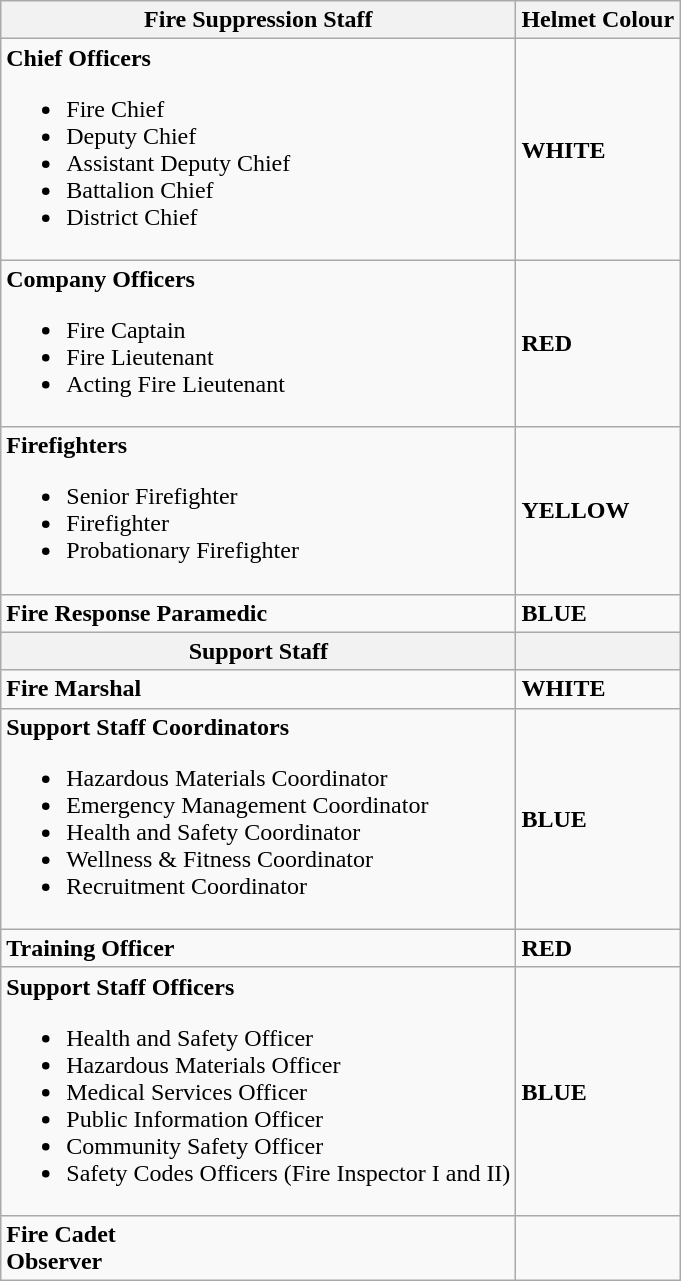<table class="wikitable">
<tr>
<th>Fire Suppression Staff</th>
<th>Helmet Colour</th>
</tr>
<tr>
<td><strong>Chief Officers</strong><br><ul><li>Fire Chief</li><li>Deputy Chief</li><li>Assistant Deputy Chief</li><li>Battalion Chief</li><li>District Chief</li></ul></td>
<td><div><div><strong>WHITE</strong></div></div></td>
</tr>
<tr>
<td><strong>Company Officers</strong><br><ul><li>Fire Captain</li><li>Fire Lieutenant</li><li>Acting Fire Lieutenant</li></ul></td>
<td><div><div><strong>RED</strong></div></div></td>
</tr>
<tr>
<td><strong>Firefighters</strong><br><ul><li>Senior Firefighter</li><li>Firefighter</li><li>Probationary Firefighter</li></ul></td>
<td><div><div><strong>YELLOW</strong></div></div></td>
</tr>
<tr>
<td><strong>Fire Response Paramedic</strong></td>
<td><div><div><strong>BLUE</strong></div></div></td>
</tr>
<tr>
<th>Support Staff</th>
<th></th>
</tr>
<tr>
<td><strong>Fire Marshal</strong></td>
<td><div><div><strong>WHITE</strong></div></div></td>
</tr>
<tr>
<td><strong>Support Staff Coordinators</strong><br><ul><li>Hazardous Materials Coordinator</li><li>Emergency Management Coordinator</li><li>Health and Safety Coordinator</li><li>Wellness & Fitness Coordinator</li><li>Recruitment Coordinator</li></ul></td>
<td><div><div><strong>BLUE</strong></div></div></td>
</tr>
<tr>
<td><strong>Training Officer</strong></td>
<td><div><div><strong>RED</strong></div></div></td>
</tr>
<tr>
<td><strong>Support Staff Officers</strong><br><ul><li>Health and Safety Officer</li><li>Hazardous Materials Officer</li><li>Medical Services Officer</li><li>Public Information Officer</li><li>Community Safety Officer</li><li>Safety Codes Officers (Fire Inspector I and II)</li></ul></td>
<td><div><div><strong>BLUE</strong></div></div></td>
</tr>
<tr>
<td><strong>Fire Cadet</strong><br><strong>Observer</strong></td>
<td><div><div><strong></strong></div></div></td>
</tr>
</table>
